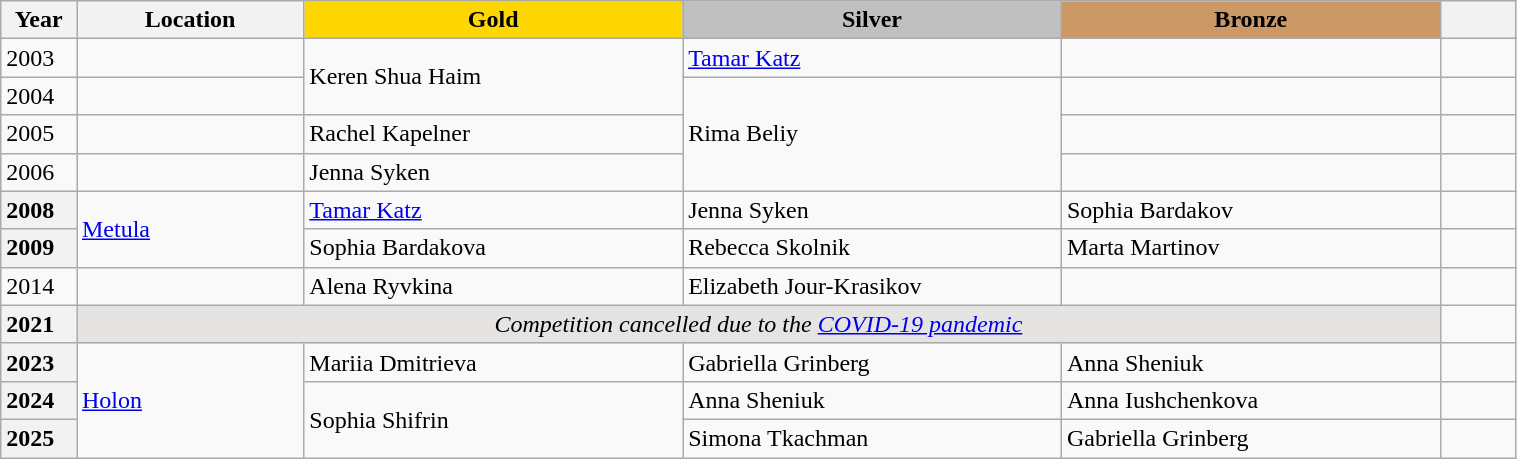<table class="wikitable unsortable" style="text-align:left; width:80%">
<tr>
<th scope="col" style="text-align:center; width:5%">Year</th>
<th scope="col" style="text-align:center; width:15%">Location</th>
<td scope="col" style="text-align:center; width:25%; background:gold"><strong>Gold</strong></td>
<td scope="col" style="text-align:center; width:25%; background:silver"><strong>Silver</strong></td>
<td scope="col" style="text-align:center; width:25%; background:#c96"><strong>Bronze</strong></td>
<th scope="col" style="text-align:center; width:5%"></th>
</tr>
<tr>
<td>2003</td>
<td></td>
<td rowspan="2">Keren Shua Haim</td>
<td><a href='#'>Tamar Katz</a></td>
<td></td>
<td></td>
</tr>
<tr>
<td>2004</td>
<td></td>
<td rowspan="3">Rima Beliy</td>
<td></td>
<td></td>
</tr>
<tr>
<td>2005</td>
<td></td>
<td>Rachel Kapelner</td>
<td></td>
<td></td>
</tr>
<tr>
<td>2006</td>
<td></td>
<td>Jenna Syken</td>
<td></td>
<td></td>
</tr>
<tr>
<th scope="row" style="text-align:left">2008</th>
<td rowspan="2"><a href='#'>Metula</a></td>
<td><a href='#'>Tamar Katz</a></td>
<td>Jenna Syken</td>
<td>Sophia Bardakov</td>
<td></td>
</tr>
<tr>
<th scope="row" style="text-align:left">2009</th>
<td>Sophia Bardakova</td>
<td>Rebecca Skolnik</td>
<td>Marta Martinov</td>
<td></td>
</tr>
<tr>
<td>2014</td>
<td></td>
<td>Alena Ryvkina</td>
<td>Elizabeth Jour-Krasikov</td>
<td></td>
<td></td>
</tr>
<tr>
<th scope="row" style="text-align:left">2021</th>
<td colspan="4" align="center" bgcolor="e5e4e2"><em>Competition cancelled due to the <a href='#'>COVID-19 pandemic</a></em></td>
<td></td>
</tr>
<tr>
<th scope="row" style="text-align:left">2023</th>
<td rowspan="3"><a href='#'>Holon</a></td>
<td>Mariia Dmitrieva</td>
<td>Gabriella Grinberg</td>
<td>Anna Sheniuk</td>
<td></td>
</tr>
<tr>
<th scope="row" style="text-align:left">2024</th>
<td rowspan="2">Sophia Shifrin</td>
<td>Anna Sheniuk</td>
<td>Anna Iushchenkova</td>
<td></td>
</tr>
<tr>
<th scope="row" style="text-align:left">2025</th>
<td>Simona Tkachman</td>
<td>Gabriella Grinberg</td>
<td></td>
</tr>
</table>
